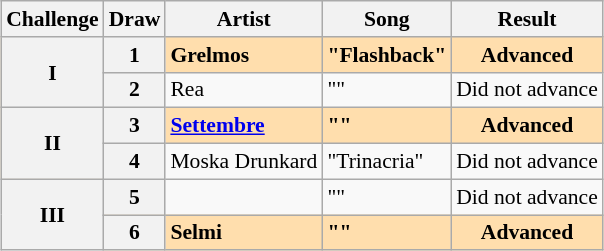<table class="wikitable sortable plainrowheaders" style="margin: 1em auto 1em auto; font-size:90%;">
<tr>
<th class="unsortable">Challenge</th>
<th>Draw</th>
<th>Artist</th>
<th>Song</th>
<th>Result</th>
</tr>
<tr style="font-weight:bold; background:#FFDEAD;">
<th rowspan="2">I</th>
<th scope="row" style="text-align:center;">1</th>
<td>Grelmos</td>
<td>"Flashback"</td>
<td style="text-align:center;">Advanced</td>
</tr>
<tr>
<th scope="row" style="text-align:center;">2</th>
<td>Rea</td>
<td>""</td>
<td style="text-align:center;">Did not advance</td>
</tr>
<tr style="font-weight:bold; background:#FFDEAD;">
<th rowspan="2">II</th>
<th scope="row" style="text-align:center;">3</th>
<td><a href='#'>Settembre</a></td>
<td>""</td>
<td style="text-align:center;">Advanced</td>
</tr>
<tr>
<th scope="row" style="text-align:center;">4</th>
<td>Moska Drunkard</td>
<td>"Trinacria"</td>
<td style="text-align:center;">Did not advance</td>
</tr>
<tr>
<th rowspan="2">III</th>
<th scope="row" style="text-align:center;">5</th>
<td></td>
<td>""</td>
<td style="text-align:center;">Did not advance</td>
</tr>
<tr style="font-weight:bold; background:#FFDEAD;">
<th scope="row" style="text-align:center;">6</th>
<td>Selmi</td>
<td>""</td>
<td style="text-align:center;">Advanced</td>
</tr>
</table>
